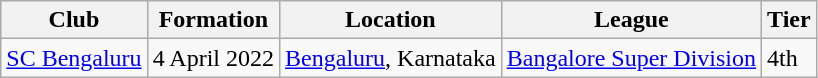<table Class="wikitable">
<tr>
<th>Club</th>
<th>Formation</th>
<th>Location</th>
<th>League</th>
<th>Tier</th>
</tr>
<tr>
<td><a href='#'>SC Bengaluru</a></td>
<td>4 April 2022</td>
<td><a href='#'>Bengaluru</a>, Karnataka</td>
<td><a href='#'>Bangalore Super Division</a></td>
<td>4th</td>
</tr>
</table>
